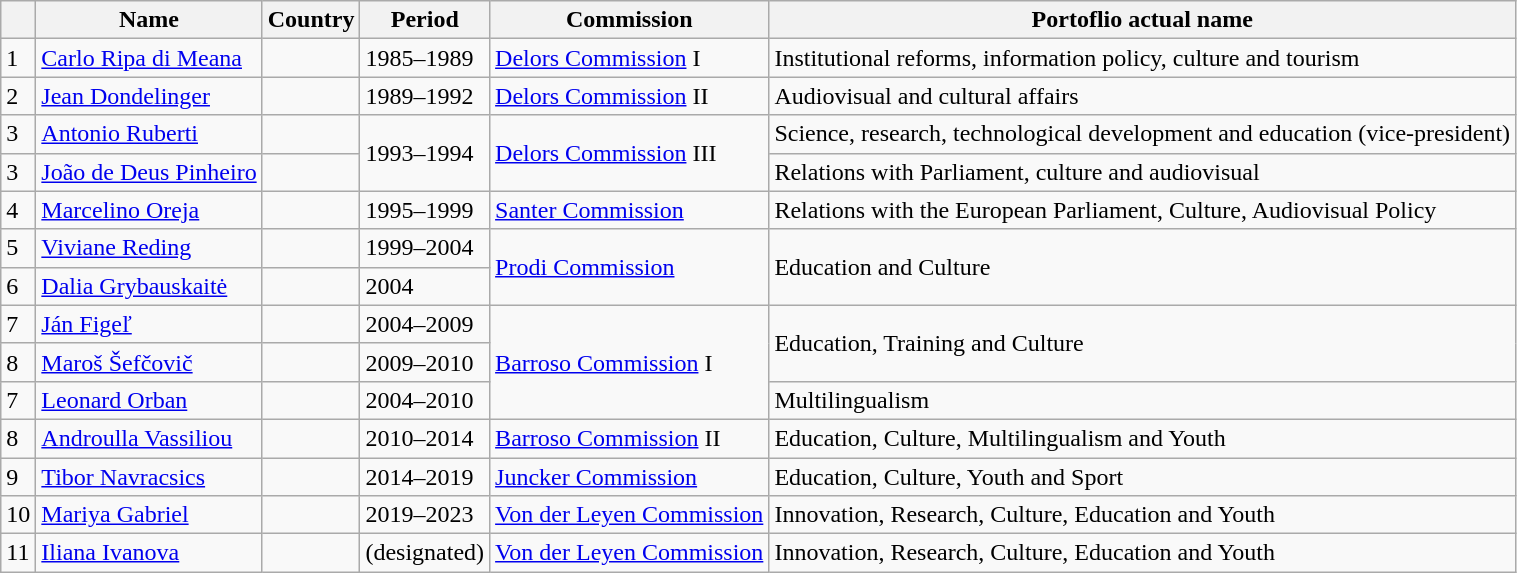<table class="wikitable">
<tr>
<th></th>
<th>Name</th>
<th>Country</th>
<th>Period</th>
<th>Commission</th>
<th>Portoflio actual name</th>
</tr>
<tr>
<td>1</td>
<td><a href='#'>Carlo Ripa di Meana</a></td>
<td></td>
<td>1985–1989</td>
<td><a href='#'>Delors Commission</a> I</td>
<td>Institutional reforms, information policy, culture and tourism</td>
</tr>
<tr>
<td>2</td>
<td><a href='#'>Jean Dondelinger</a></td>
<td></td>
<td>1989–1992</td>
<td><a href='#'>Delors Commission</a> II</td>
<td>Audiovisual and cultural affairs</td>
</tr>
<tr>
<td>3</td>
<td><a href='#'>Antonio Ruberti</a></td>
<td></td>
<td rowspan="2">1993–1994</td>
<td rowspan="2"><a href='#'>Delors Commission</a> III</td>
<td>Science, research, technological development and education (vice-president)</td>
</tr>
<tr>
<td>3</td>
<td><a href='#'>João de Deus Pinheiro</a></td>
<td></td>
<td>Relations with Parliament, culture and audiovisual</td>
</tr>
<tr>
<td>4</td>
<td><a href='#'>Marcelino Oreja</a></td>
<td></td>
<td>1995–1999</td>
<td><a href='#'>Santer Commission</a></td>
<td>Relations with the European Parliament, Culture, Audiovisual Policy</td>
</tr>
<tr>
<td>5</td>
<td><a href='#'>Viviane Reding</a></td>
<td></td>
<td>1999–2004</td>
<td rowspan="2"><a href='#'>Prodi Commission</a></td>
<td rowspan="2">Education and Culture</td>
</tr>
<tr>
<td>6</td>
<td><a href='#'>Dalia Grybauskaitė</a></td>
<td></td>
<td>2004</td>
</tr>
<tr>
<td>7</td>
<td><a href='#'>Ján Figeľ</a></td>
<td></td>
<td>2004–2009</td>
<td rowspan="3"><a href='#'>Barroso Commission</a> I</td>
<td rowspan="2">Education, Training and Culture</td>
</tr>
<tr>
<td>8</td>
<td><a href='#'>Maroš Šefčovič</a></td>
<td></td>
<td>2009–2010</td>
</tr>
<tr>
<td>7</td>
<td><a href='#'>Leonard Orban</a></td>
<td></td>
<td>2004–2010</td>
<td>Multilingualism</td>
</tr>
<tr>
<td>8</td>
<td><a href='#'>Androulla Vassiliou</a></td>
<td></td>
<td>2010–2014</td>
<td><a href='#'>Barroso Commission</a> II</td>
<td>Education, Culture, Multilingualism and Youth</td>
</tr>
<tr>
<td>9</td>
<td><a href='#'>Tibor Navracsics</a></td>
<td></td>
<td>2014–2019</td>
<td><a href='#'>Juncker Commission</a></td>
<td>Education, Culture, Youth and Sport</td>
</tr>
<tr>
<td>10</td>
<td><a href='#'>Mariya Gabriel</a></td>
<td></td>
<td>2019–2023</td>
<td><a href='#'>Von der Leyen Commission</a></td>
<td>Innovation, Research, Culture, Education and Youth</td>
</tr>
<tr>
<td>11</td>
<td><a href='#'>Iliana Ivanova</a></td>
<td></td>
<td>(designated)</td>
<td><a href='#'>Von der Leyen Commission</a></td>
<td>Innovation, Research, Culture, Education and Youth</td>
</tr>
</table>
